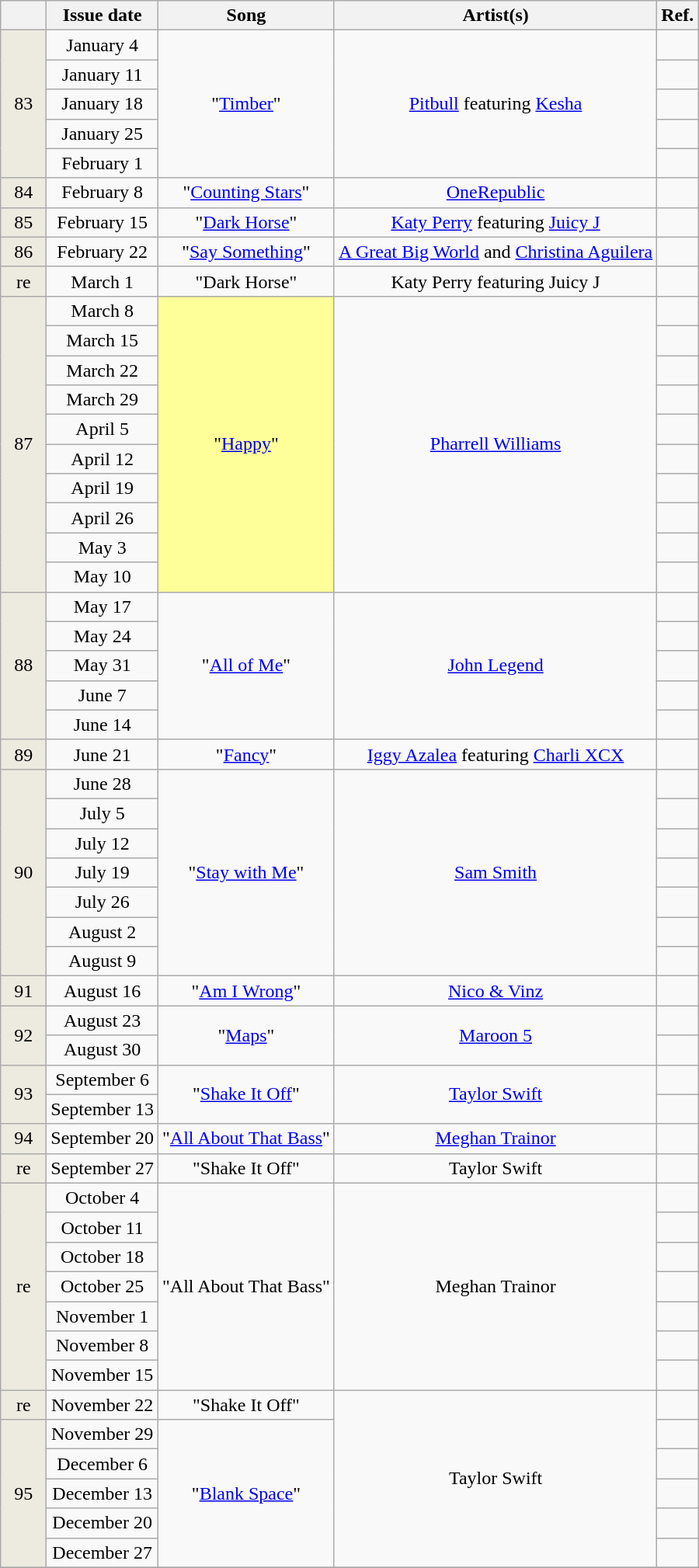<table class="wikitable" style="text-align: center;">
<tr>
<th scope="col" style="width:2em;"></th>
<th>Issue date</th>
<th>Song</th>
<th>Artist(s)</th>
<th>Ref.</th>
</tr>
<tr>
<td style="background-color:#EDEAE0;" rowspan="5">83</td>
<td>January 4</td>
<td rowspan="5">"<a href='#'>Timber</a>"</td>
<td rowspan="5"><a href='#'>Pitbull</a> featuring <a href='#'>Kesha</a></td>
<td></td>
</tr>
<tr>
<td>January 11</td>
<td style="text-align: center;" rowspan="1"></td>
</tr>
<tr>
<td>January 18</td>
<td style="text-align: center;" rowspan="1"></td>
</tr>
<tr>
<td>January 25</td>
<td style="text-align: center;" rowspan="1"></td>
</tr>
<tr>
<td>February 1</td>
<td style="text-align: center;" rowspan="1"></td>
</tr>
<tr>
<td style="background-color:#EDEAE0;">84</td>
<td>February 8</td>
<td rowspan="1">"<a href='#'>Counting Stars</a>"</td>
<td rowspan="1"><a href='#'>OneRepublic</a></td>
<td></td>
</tr>
<tr>
<td style="background-color:#EDEAE0;">85</td>
<td>February 15</td>
<td rowspan="1">"<a href='#'>Dark Horse</a>"</td>
<td rowspan="1"><a href='#'>Katy Perry</a> featuring <a href='#'>Juicy J</a></td>
<td></td>
</tr>
<tr>
<td style="background-color:#EDEAE0;">86</td>
<td>February 22</td>
<td rowspan="1">"<a href='#'>Say Something</a>"</td>
<td rowspan="1"><a href='#'>A Great Big World</a> and <a href='#'>Christina Aguilera</a></td>
<td></td>
</tr>
<tr>
<td style="background-color:#EDEAE0;">re</td>
<td>March 1</td>
<td rowspan="1">"Dark Horse"</td>
<td rowspan="1">Katy Perry featuring Juicy J</td>
<td></td>
</tr>
<tr>
<td style="background-color:#EDEAE0;" rowspan="10">87</td>
<td>March 8</td>
<td bgcolor=#FFFF99 rowspan="10">"<a href='#'>Happy</a>" </td>
<td rowspan="10"><a href='#'>Pharrell Williams</a></td>
<td></td>
</tr>
<tr>
<td>March 15</td>
<td></td>
</tr>
<tr>
<td>March 22</td>
<td></td>
</tr>
<tr>
<td>March 29</td>
<td></td>
</tr>
<tr>
<td>April 5</td>
<td></td>
</tr>
<tr>
<td>April 12</td>
<td></td>
</tr>
<tr>
<td>April 19</td>
<td></td>
</tr>
<tr>
<td>April 26</td>
<td></td>
</tr>
<tr>
<td>May 3</td>
<td></td>
</tr>
<tr>
<td>May 10</td>
<td></td>
</tr>
<tr>
<td style="background-color:#EDEAE0;" rowspan="5">88</td>
<td>May 17</td>
<td rowspan="5">"<a href='#'>All of Me</a>"</td>
<td rowspan="5"><a href='#'>John Legend</a></td>
<td></td>
</tr>
<tr>
<td>May 24</td>
<td></td>
</tr>
<tr>
<td>May 31</td>
<td></td>
</tr>
<tr>
<td>June 7</td>
<td></td>
</tr>
<tr>
<td>June 14</td>
<td></td>
</tr>
<tr>
<td style="background-color:#EDEAE0;">89</td>
<td>June 21</td>
<td rowspan="1">"<a href='#'>Fancy</a>"</td>
<td rowspan="1"><a href='#'>Iggy Azalea</a> featuring <a href='#'>Charli XCX</a></td>
<td></td>
</tr>
<tr>
<td style="background-color:#EDEAE0;" rowspan="7">90</td>
<td>June 28</td>
<td rowspan="7">"<a href='#'>Stay with Me</a>"</td>
<td rowspan="7"><a href='#'>Sam Smith</a></td>
<td></td>
</tr>
<tr>
<td>July 5</td>
<td></td>
</tr>
<tr>
<td>July 12</td>
<td></td>
</tr>
<tr>
<td>July 19</td>
<td></td>
</tr>
<tr>
<td>July 26</td>
<td></td>
</tr>
<tr>
<td>August 2</td>
<td></td>
</tr>
<tr>
<td>August 9</td>
<td></td>
</tr>
<tr>
<td style="background-color:#EDEAE0;">91</td>
<td>August 16</td>
<td rowspan="1">"<a href='#'>Am I Wrong</a>"</td>
<td rowspan="1"><a href='#'>Nico & Vinz</a></td>
<td></td>
</tr>
<tr>
<td style="background-color:#EDEAE0;" rowspan="2">92</td>
<td>August 23</td>
<td rowspan="2">"<a href='#'>Maps</a>"</td>
<td rowspan="2"><a href='#'>Maroon 5</a></td>
<td></td>
</tr>
<tr>
<td>August 30</td>
<td></td>
</tr>
<tr>
<td style="background-color:#EDEAE0;" rowspan="2">93</td>
<td>September 6</td>
<td rowspan="2">"<a href='#'>Shake It Off</a>"</td>
<td rowspan="2"><a href='#'>Taylor Swift</a></td>
<td></td>
</tr>
<tr>
<td>September 13</td>
<td></td>
</tr>
<tr>
<td style="background-color:#EDEAE0;">94</td>
<td>September 20</td>
<td rowspan="1">"<a href='#'>All About That Bass</a>"</td>
<td rowspan="1"><a href='#'>Meghan Trainor</a></td>
<td></td>
</tr>
<tr>
<td style="background-color:#EDEAE0;">re</td>
<td>September 27</td>
<td rowspan="1">"Shake It Off"</td>
<td rowspan="1">Taylor Swift</td>
<td></td>
</tr>
<tr>
<td style="background-color:#EDEAE0;" rowspan="7">re</td>
<td>October 4</td>
<td rowspan="7">"All About That Bass"</td>
<td rowspan="7">Meghan Trainor</td>
<td></td>
</tr>
<tr>
<td>October 11</td>
<td></td>
</tr>
<tr>
<td>October 18</td>
<td></td>
</tr>
<tr>
<td>October 25</td>
<td></td>
</tr>
<tr>
<td>November 1</td>
<td></td>
</tr>
<tr>
<td>November 8</td>
<td></td>
</tr>
<tr>
<td>November 15</td>
<td></td>
</tr>
<tr>
<td style="background-color:#EDEAE0;">re</td>
<td>November 22</td>
<td rowspan="1">"Shake It Off"</td>
<td rowspan="6">Taylor Swift</td>
<td></td>
</tr>
<tr>
<td style="background-color:#EDEAE0;" rowspan="5">95</td>
<td>November 29</td>
<td rowspan="5">"<a href='#'>Blank Space</a>"</td>
<td></td>
</tr>
<tr>
<td>December 6</td>
<td></td>
</tr>
<tr>
<td>December 13</td>
<td></td>
</tr>
<tr>
<td>December 20</td>
<td></td>
</tr>
<tr>
<td>December 27</td>
<td></td>
</tr>
<tr>
</tr>
</table>
